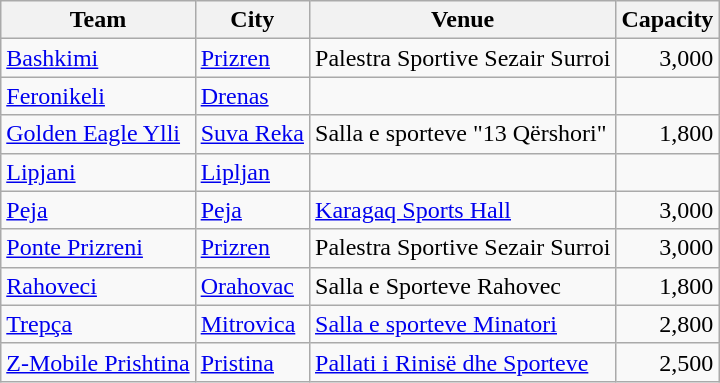<table class="wikitable sortable">
<tr>
<th>Team</th>
<th>City</th>
<th>Venue</th>
<th>Capacity</th>
</tr>
<tr>
<td><a href='#'>Bashkimi</a></td>
<td><a href='#'>Prizren</a></td>
<td>Palestra Sportive Sezair Surroi</td>
<td align=right>3,000</td>
</tr>
<tr>
<td><a href='#'>Feronikeli</a></td>
<td><a href='#'>Drenas</a></td>
<td></td>
<td></td>
</tr>
<tr>
<td><a href='#'>Golden Eagle Ylli</a></td>
<td><a href='#'>Suva Reka</a></td>
<td>Salla e sporteve "13 Qërshori"</td>
<td align=right>1,800</td>
</tr>
<tr>
<td><a href='#'>Lipjani</a></td>
<td><a href='#'>Lipljan</a></td>
<td></td>
<td></td>
</tr>
<tr>
<td><a href='#'>Peja</a></td>
<td><a href='#'>Peja</a></td>
<td><a href='#'>Karagaq Sports Hall</a></td>
<td align=right>3,000</td>
</tr>
<tr>
<td><a href='#'>Ponte Prizreni</a></td>
<td><a href='#'>Prizren</a></td>
<td>Palestra Sportive Sezair Surroi</td>
<td align=right>3,000</td>
</tr>
<tr>
<td><a href='#'>Rahoveci</a></td>
<td><a href='#'>Orahovac</a></td>
<td>Salla e Sporteve Rahovec</td>
<td align=right>1,800</td>
</tr>
<tr>
<td><a href='#'>Trepça</a></td>
<td><a href='#'>Mitrovica</a></td>
<td><a href='#'>Salla e sporteve Minatori</a></td>
<td align=right>2,800</td>
</tr>
<tr>
<td><a href='#'>Z-Mobile Prishtina</a></td>
<td><a href='#'>Pristina</a></td>
<td><a href='#'>Pallati i Rinisë dhe Sporteve</a></td>
<td align=right>2,500</td>
</tr>
</table>
